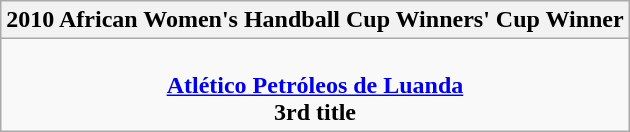<table class=wikitable style="text-align:center; margin:auto">
<tr>
<th>2010 African Women's Handball Cup Winners' Cup Winner</th>
</tr>
<tr>
<td><br><strong><a href='#'>Atlético Petróleos de Luanda</a></strong><br><strong>3rd title</strong></td>
</tr>
</table>
